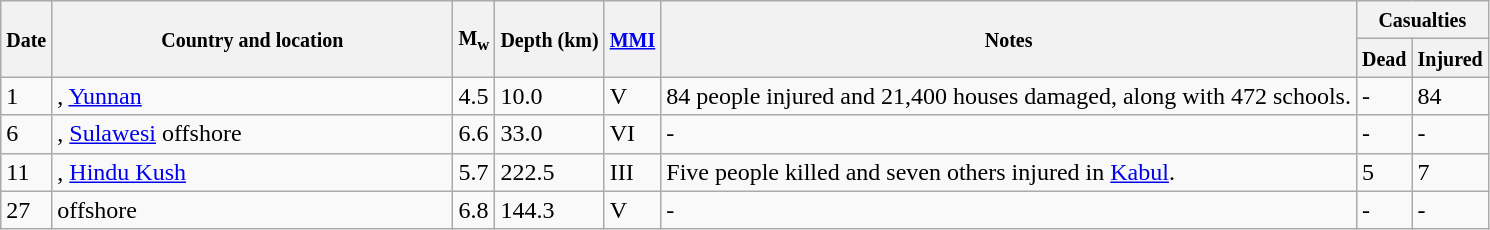<table class="wikitable sortable" style="border:1px black; margin-left:1em;">
<tr>
<th rowspan="2"><small>Date</small></th>
<th rowspan="2" style="width: 260px"><small>Country and location</small></th>
<th rowspan="2"><small>M<sub>w</sub></small></th>
<th rowspan="2"><small>Depth (km)</small></th>
<th rowspan="2"><small><a href='#'>MMI</a></small></th>
<th rowspan="2" class="unsortable"><small>Notes</small></th>
<th colspan="2"><small>Casualties</small></th>
</tr>
<tr>
<th><small>Dead</small></th>
<th><small>Injured</small></th>
</tr>
<tr>
<td>1</td>
<td>, <a href='#'>Yunnan</a></td>
<td>4.5</td>
<td>10.0</td>
<td>V</td>
<td>84 people injured and 21,400 houses damaged, along with 472 schools.</td>
<td>-</td>
<td>84</td>
</tr>
<tr>
<td>6</td>
<td>, <a href='#'>Sulawesi</a> offshore</td>
<td>6.6</td>
<td>33.0</td>
<td>VI</td>
<td>-</td>
<td>-</td>
<td>-</td>
</tr>
<tr>
<td>11</td>
<td>, <a href='#'>Hindu Kush</a></td>
<td>5.7</td>
<td>222.5</td>
<td>III</td>
<td>Five people killed and seven others injured in <a href='#'>Kabul</a>.</td>
<td>5</td>
<td>7</td>
</tr>
<tr>
<td>27</td>
<td> offshore</td>
<td>6.8</td>
<td>144.3</td>
<td>V</td>
<td>-</td>
<td>-</td>
<td>-</td>
</tr>
<tr>
</tr>
</table>
